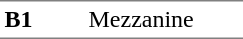<table border=0 cellspacing=0 cellpadding=3>
<tr>
<td style="border-bottom:solid 1px gray;border-top:solid 1px gray;" width=50 valign=top><strong>B1</strong></td>
<td style="border-top:solid 1px gray;border-bottom:solid 1px gray;" width=100 valign=top>Mezzanine</td>
</tr>
</table>
